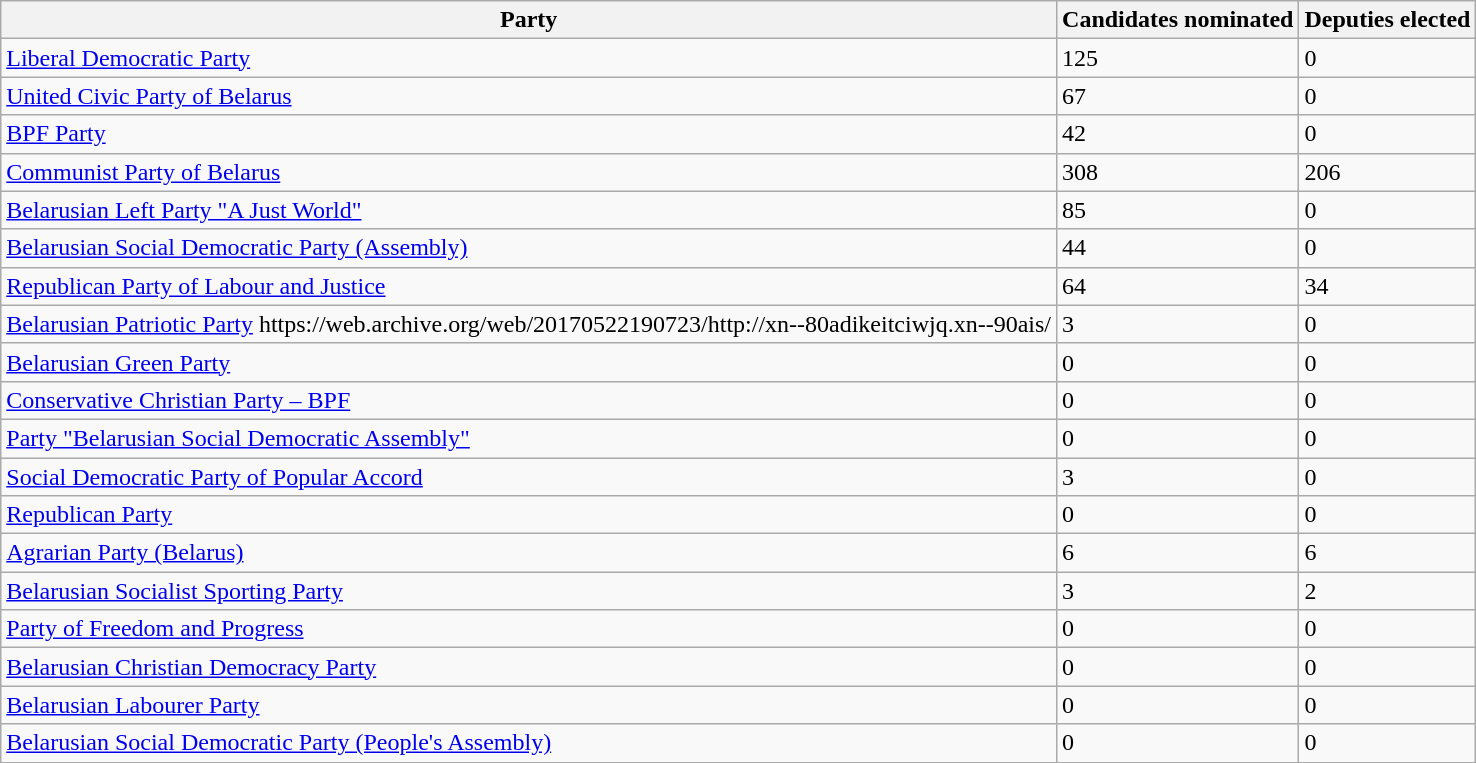<table class="wikitable">
<tr>
<th>Party</th>
<th>Candidates nominated</th>
<th>Deputies elected</th>
</tr>
<tr>
<td><a href='#'>Liberal Democratic Party</a></td>
<td>125</td>
<td>0</td>
</tr>
<tr>
<td><a href='#'>United Civic Party of Belarus</a></td>
<td>67</td>
<td>0</td>
</tr>
<tr>
<td><a href='#'>BPF Party</a></td>
<td>42</td>
<td>0</td>
</tr>
<tr>
<td><a href='#'>Communist Party of Belarus</a></td>
<td>308</td>
<td>206</td>
</tr>
<tr>
<td><a href='#'>Belarusian Left Party "A Just World"</a></td>
<td>85</td>
<td>0</td>
</tr>
<tr>
<td><a href='#'>Belarusian Social Democratic Party (Assembly)</a></td>
<td>44</td>
<td>0</td>
</tr>
<tr>
<td><a href='#'>Republican Party of Labour and Justice</a></td>
<td>64</td>
<td>34</td>
</tr>
<tr>
<td><a href='#'>Belarusian Patriotic Party</a> https://web.archive.org/web/20170522190723/http://xn--80adikeitciwjq.xn--90ais/</td>
<td>3</td>
<td>0</td>
</tr>
<tr>
<td><a href='#'>Belarusian Green Party</a></td>
<td>0</td>
<td>0</td>
</tr>
<tr>
<td><a href='#'>Conservative Christian Party – BPF</a></td>
<td>0</td>
<td>0</td>
</tr>
<tr>
<td><a href='#'>Party "Belarusian Social Democratic Assembly"</a></td>
<td>0</td>
<td>0</td>
</tr>
<tr>
<td><a href='#'>Social Democratic Party of Popular Accord</a></td>
<td>3</td>
<td>0</td>
</tr>
<tr>
<td><a href='#'>Republican Party</a></td>
<td>0</td>
<td>0</td>
</tr>
<tr>
<td><a href='#'>Agrarian Party (Belarus)</a></td>
<td>6</td>
<td>6</td>
</tr>
<tr>
<td><a href='#'>Belarusian Socialist Sporting Party</a></td>
<td>3</td>
<td>2</td>
</tr>
<tr>
<td><a href='#'>Party of Freedom and Progress</a></td>
<td>0</td>
<td>0</td>
</tr>
<tr>
<td><a href='#'>Belarusian Christian Democracy Party</a></td>
<td>0</td>
<td>0</td>
</tr>
<tr>
<td><a href='#'>Belarusian Labourer Party</a></td>
<td>0</td>
<td>0</td>
</tr>
<tr>
<td><a href='#'>Belarusian Social Democratic Party (People's Assembly)</a></td>
<td>0</td>
<td>0</td>
</tr>
</table>
